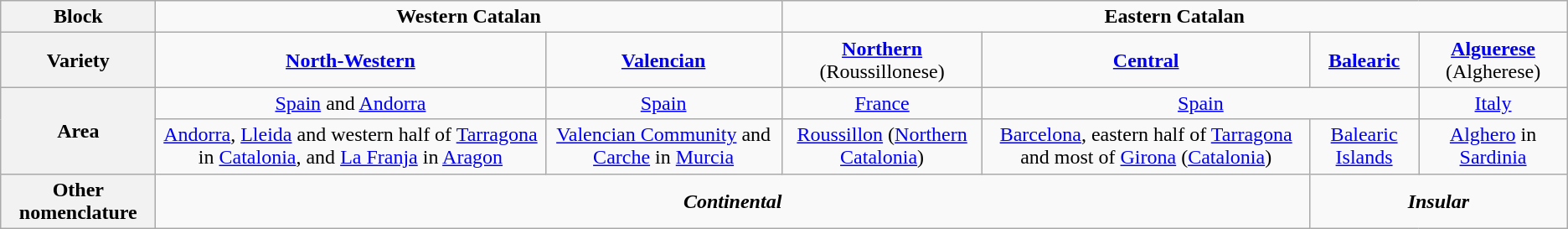<table class="wikitable" style="text-align:center; ">
<tr>
<th>Block</th>
<td colspan="2"><strong>Western Catalan</strong></td>
<td colspan="4"><strong>Eastern Catalan</strong></td>
</tr>
<tr>
<th>Variety</th>
<td><strong><a href='#'>North-Western</a></strong></td>
<td><strong><a href='#'>Valencian</a></strong></td>
<td><strong><a href='#'>Northern</a></strong> (Roussillonese)</td>
<td><strong><a href='#'>Central</a></strong></td>
<td><strong><a href='#'>Balearic</a></strong></td>
<td><strong><a href='#'>Alguerese</a></strong> (Algherese)</td>
</tr>
<tr>
<th rowspan="2">Area</th>
<td><a href='#'>Spain</a> and <a href='#'>Andorra</a></td>
<td><a href='#'>Spain</a></td>
<td><a href='#'>France</a></td>
<td colspan="2"><a href='#'>Spain</a></td>
<td><a href='#'>Italy</a></td>
</tr>
<tr>
<td><a href='#'>Andorra</a>, <a href='#'>Lleida</a> and  western half of <a href='#'>Tarragona</a> in <a href='#'>Catalonia</a>, and <a href='#'>La Franja</a> in <a href='#'>Aragon</a></td>
<td><a href='#'>Valencian Community</a> and <a href='#'>Carche</a> in <a href='#'>Murcia</a></td>
<td><a href='#'>Roussillon</a> (<a href='#'>Northern Catalonia</a>)</td>
<td><a href='#'>Barcelona</a>, eastern half of <a href='#'>Tarragona</a> and most of <a href='#'>Girona</a> (<a href='#'>Catalonia</a>)</td>
<td><a href='#'>Balearic Islands</a></td>
<td><a href='#'>Alghero</a> in <a href='#'>Sardinia</a></td>
</tr>
<tr>
<th rowspan="2">Other nomenclature</th>
<td colspan="4"><strong><em>Continental</em></strong></td>
<td colspan="2"><strong><em>Insular</em></strong></td>
</tr>
</table>
